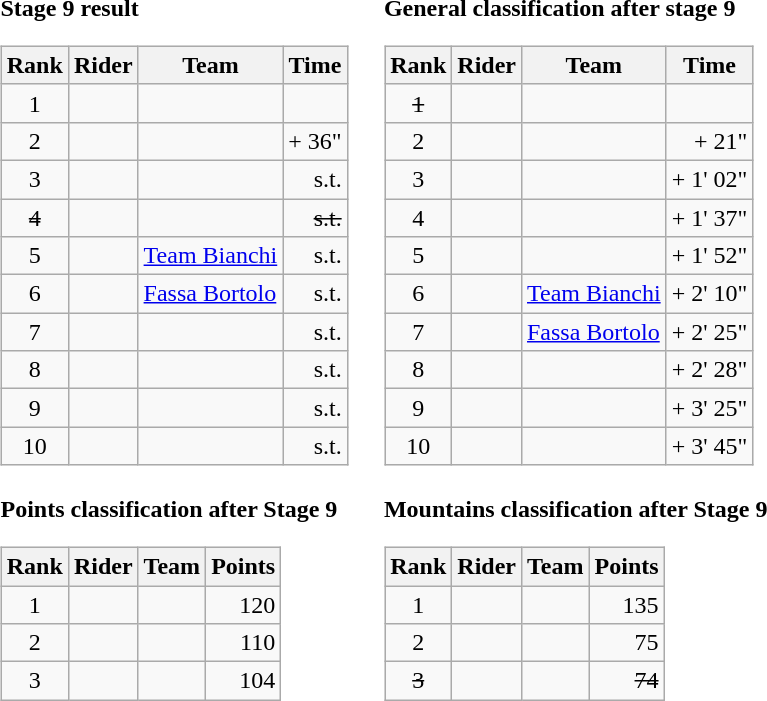<table>
<tr>
<td><strong>Stage 9 result</strong><br><table class="wikitable">
<tr>
<th scope="col">Rank</th>
<th scope="col">Rider</th>
<th scope="col">Team</th>
<th scope="col">Time</th>
</tr>
<tr>
<td style="text-align:center;">1</td>
<td></td>
<td></td>
<td align=right></td>
</tr>
<tr>
<td style="text-align:center;">2</td>
<td></td>
<td></td>
<td align=right>+ 36"</td>
</tr>
<tr>
<td style="text-align:center;">3</td>
<td></td>
<td></td>
<td style="text-align:right;">s.t.</td>
</tr>
<tr>
<td style="text-align:center;"><del>4</del></td>
<td><del></del> </td>
<td><del></del></td>
<td style="text-align:right;"><del>s.t.</del></td>
</tr>
<tr>
<td style="text-align:center;">5</td>
<td></td>
<td><a href='#'>Team Bianchi</a></td>
<td align=right>s.t.</td>
</tr>
<tr>
<td style="text-align:center;">6</td>
<td></td>
<td><a href='#'>Fassa Bortolo</a></td>
<td align=right>s.t.</td>
</tr>
<tr>
<td style="text-align:center;">7</td>
<td></td>
<td></td>
<td align=right>s.t.</td>
</tr>
<tr>
<td style="text-align:center;">8</td>
<td></td>
<td></td>
<td align=right>s.t.</td>
</tr>
<tr>
<td style="text-align:center;">9</td>
<td></td>
<td></td>
<td align=right>s.t.</td>
</tr>
<tr>
<td style="text-align:center;">10</td>
<td></td>
<td></td>
<td align=right>s.t.</td>
</tr>
</table>
</td>
<td></td>
<td><strong>General classification after stage 9</strong><br><table class="wikitable">
<tr>
<th scope="col">Rank</th>
<th scope="col">Rider</th>
<th scope="col">Team</th>
<th scope="col">Time</th>
</tr>
<tr>
<td style="text-align:center;"><del>1</del></td>
<td><del></del> </td>
<td><del></del></td>
<td style="text-align:right;"><del></del></td>
</tr>
<tr>
<td style="text-align:center;">2</td>
<td></td>
<td></td>
<td style="text-align:right;">+ 21"</td>
</tr>
<tr>
<td style="text-align:center;">3</td>
<td></td>
<td></td>
<td align=right>+ 1' 02"</td>
</tr>
<tr>
<td style="text-align:center;">4</td>
<td></td>
<td></td>
<td align=right>+ 1' 37"</td>
</tr>
<tr>
<td style="text-align:center;">5</td>
<td></td>
<td></td>
<td align=right>+ 1' 52"</td>
</tr>
<tr>
<td style="text-align:center;">6</td>
<td></td>
<td><a href='#'>Team Bianchi</a></td>
<td align=right>+ 2' 10"</td>
</tr>
<tr>
<td style="text-align:center;">7</td>
<td></td>
<td><a href='#'>Fassa Bortolo</a></td>
<td align=right>+ 2' 25"</td>
</tr>
<tr>
<td style="text-align:center;">8</td>
<td></td>
<td></td>
<td align=right>+ 2' 28"</td>
</tr>
<tr>
<td style="text-align:center;">9</td>
<td></td>
<td></td>
<td align=right>+ 3' 25"</td>
</tr>
<tr>
<td style="text-align:center;">10</td>
<td></td>
<td></td>
<td style="text-align:right;">+ 3' 45"</td>
</tr>
</table>
</td>
</tr>
<tr valign="top">
<td><strong>Points classification after Stage 9</strong><br><table class="wikitable">
<tr>
<th scope="col">Rank</th>
<th scope="col">Rider</th>
<th scope="col">Team</th>
<th scope="col">Points</th>
</tr>
<tr>
<td style="text-align:center;">1</td>
<td> </td>
<td></td>
<td align=right>120</td>
</tr>
<tr>
<td style="text-align:center;">2</td>
<td></td>
<td></td>
<td align=right>110</td>
</tr>
<tr>
<td style="text-align:center;">3</td>
<td></td>
<td></td>
<td align=right>104</td>
</tr>
</table>
</td>
<td></td>
<td><strong>Mountains classification after Stage 9</strong><br><table class="wikitable">
<tr>
<th scope="col">Rank</th>
<th scope="col">Rider</th>
<th scope="col">Team</th>
<th scope="col">Points</th>
</tr>
<tr>
<td style="text-align:center;">1</td>
<td> </td>
<td></td>
<td align=right>135</td>
</tr>
<tr>
<td style="text-align:center;">2</td>
<td></td>
<td></td>
<td style="text-align:right;">75</td>
</tr>
<tr>
<td style="text-align:center;"><del>3</del></td>
<td><del></del> </td>
<td><del></del></td>
<td style="text-align:right;"><del>74</del></td>
</tr>
</table>
</td>
</tr>
</table>
